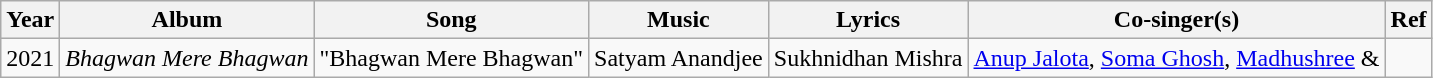<table class="wikitable sortable">
<tr>
<th><strong>Year</strong></th>
<th><strong>Album</strong></th>
<th><strong>Song</strong></th>
<th>Music</th>
<th><strong>Lyrics</strong></th>
<th><strong>Co-singer(s)</strong></th>
<th>Ref</th>
</tr>
<tr>
<td>2021</td>
<td><em>Bhagwan Mere Bhagwan</em></td>
<td>"Bhagwan Mere Bhagwan"</td>
<td>Satyam Anandjee</td>
<td>Sukhnidhan Mishra</td>
<td><a href='#'>Anup Jalota</a>, <a href='#'>Soma Ghosh</a>, <a href='#'>Madhushree</a> & </td>
<td></td>
</tr>
</table>
